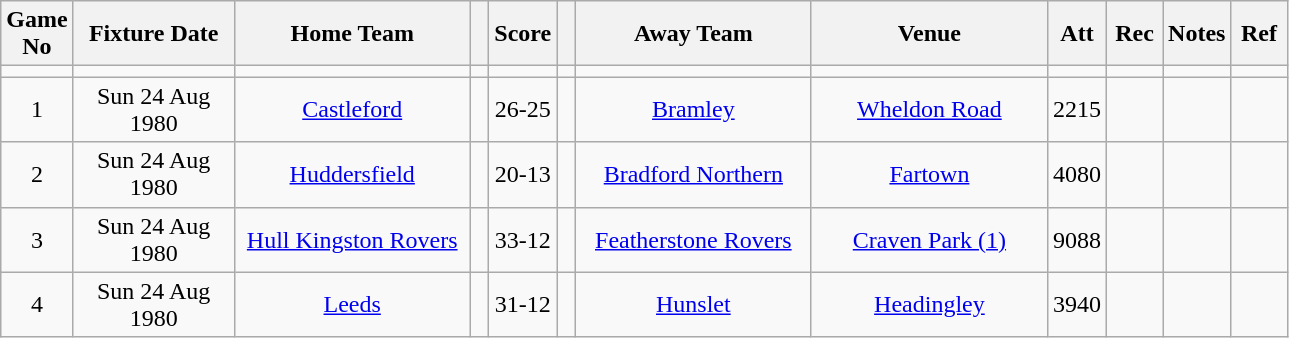<table class="wikitable" style="text-align:center;">
<tr>
<th width=20 abbr="No">Game No</th>
<th width=100 abbr="Date">Fixture Date</th>
<th width=150 abbr="Home Team">Home Team</th>
<th width=5 abbr="space"></th>
<th width=20 abbr="Score">Score</th>
<th width=5 abbr="space"></th>
<th width=150 abbr="Away Team">Away Team</th>
<th width=150 abbr="Venue">Venue</th>
<th width=30 abbr="Att">Att</th>
<th width=30 abbr="Rec">Rec</th>
<th width=20 abbr="Notes">Notes</th>
<th width=30 abbr="Ref">Ref</th>
</tr>
<tr>
<td></td>
<td></td>
<td></td>
<td></td>
<td></td>
<td></td>
<td></td>
<td></td>
<td></td>
<td></td>
<td></td>
</tr>
<tr>
<td>1</td>
<td>Sun 24 Aug 1980</td>
<td><a href='#'>Castleford</a></td>
<td></td>
<td>26-25</td>
<td></td>
<td><a href='#'>Bramley</a></td>
<td><a href='#'>Wheldon Road</a></td>
<td>2215</td>
<td></td>
<td></td>
<td></td>
</tr>
<tr>
<td>2</td>
<td>Sun 24 Aug 1980</td>
<td><a href='#'>Huddersfield</a></td>
<td></td>
<td>20-13</td>
<td></td>
<td><a href='#'>Bradford Northern</a></td>
<td><a href='#'>Fartown</a></td>
<td>4080</td>
<td></td>
<td></td>
<td></td>
</tr>
<tr>
<td>3</td>
<td>Sun 24 Aug 1980</td>
<td><a href='#'>Hull Kingston Rovers</a></td>
<td></td>
<td>33-12</td>
<td></td>
<td><a href='#'>Featherstone Rovers</a></td>
<td><a href='#'>Craven Park (1)</a></td>
<td>9088</td>
<td></td>
<td></td>
<td></td>
</tr>
<tr>
<td>4</td>
<td>Sun 24 Aug 1980</td>
<td><a href='#'>Leeds</a></td>
<td></td>
<td>31-12</td>
<td></td>
<td><a href='#'>Hunslet</a></td>
<td><a href='#'>Headingley</a></td>
<td>3940</td>
<td></td>
<td></td>
<td></td>
</tr>
</table>
